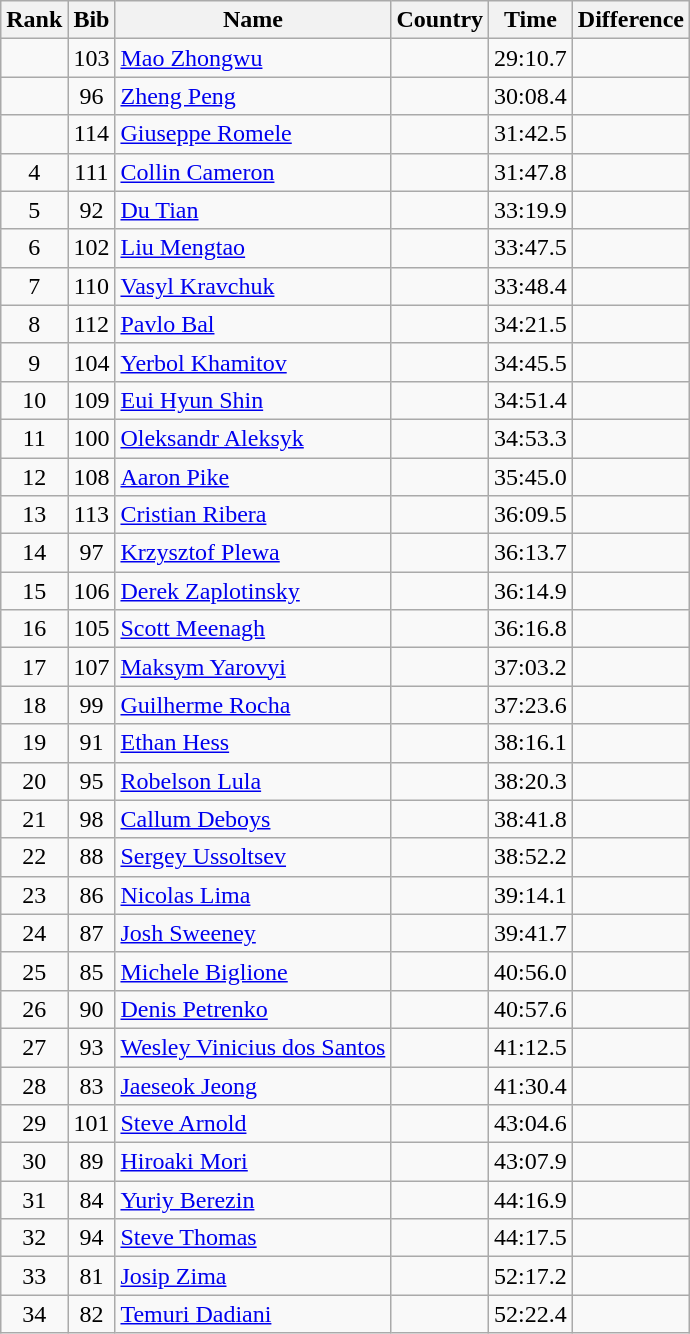<table class="wikitable sortable" style="text-align:center">
<tr>
<th>Rank</th>
<th>Bib</th>
<th>Name</th>
<th>Country</th>
<th>Time</th>
<th>Difference</th>
</tr>
<tr>
<td></td>
<td>103</td>
<td align="left"><a href='#'>Mao Zhongwu</a></td>
<td align="left"></td>
<td>29:10.7</td>
<td></td>
</tr>
<tr>
<td></td>
<td>96</td>
<td align="left"><a href='#'>Zheng Peng</a></td>
<td align="left"></td>
<td>30:08.4</td>
<td></td>
</tr>
<tr>
<td></td>
<td>114</td>
<td align="left"><a href='#'>Giuseppe Romele</a></td>
<td align="left"></td>
<td>31:42.5</td>
<td></td>
</tr>
<tr>
<td>4</td>
<td>111</td>
<td align="left"><a href='#'>Collin Cameron</a></td>
<td align="left"></td>
<td>31:47.8</td>
<td></td>
</tr>
<tr>
<td>5</td>
<td>92</td>
<td align="left"><a href='#'>Du Tian</a></td>
<td align="left"></td>
<td>33:19.9</td>
<td></td>
</tr>
<tr>
<td>6</td>
<td>102</td>
<td align="left"><a href='#'>Liu Mengtao</a></td>
<td align="left"></td>
<td>33:47.5</td>
<td></td>
</tr>
<tr>
<td>7</td>
<td>110</td>
<td align=left><a href='#'>Vasyl Kravchuk</a></td>
<td align=left></td>
<td>33:48.4</td>
<td></td>
</tr>
<tr>
<td>8</td>
<td>112</td>
<td align=left><a href='#'>Pavlo Bal</a></td>
<td align=left></td>
<td>34:21.5</td>
<td></td>
</tr>
<tr>
<td>9</td>
<td>104</td>
<td align=left><a href='#'>Yerbol Khamitov</a></td>
<td align=left></td>
<td>34:45.5</td>
<td></td>
</tr>
<tr>
<td>10</td>
<td>109</td>
<td align=left><a href='#'>Eui Hyun Shin</a></td>
<td align=left></td>
<td>34:51.4</td>
<td></td>
</tr>
<tr>
<td>11</td>
<td>100</td>
<td align=left><a href='#'>Oleksandr Aleksyk</a></td>
<td align=left></td>
<td>34:53.3</td>
<td></td>
</tr>
<tr>
<td>12</td>
<td>108</td>
<td align=left><a href='#'>Aaron Pike</a></td>
<td align=left></td>
<td>35:45.0</td>
<td></td>
</tr>
<tr>
<td>13</td>
<td>113</td>
<td align=left><a href='#'>Cristian Ribera</a></td>
<td align=left></td>
<td>36:09.5</td>
<td></td>
</tr>
<tr>
<td>14</td>
<td>97</td>
<td align=left><a href='#'>Krzysztof Plewa</a></td>
<td align=left></td>
<td>36:13.7</td>
<td></td>
</tr>
<tr>
<td>15</td>
<td>106</td>
<td align=left><a href='#'>Derek Zaplotinsky</a></td>
<td align=left></td>
<td>36:14.9</td>
<td></td>
</tr>
<tr>
<td>16</td>
<td>105</td>
<td align=left><a href='#'>Scott Meenagh</a></td>
<td align=left></td>
<td>36:16.8</td>
<td></td>
</tr>
<tr>
<td>17</td>
<td>107</td>
<td align=left><a href='#'>Maksym Yarovyi</a></td>
<td align=left></td>
<td>37:03.2</td>
<td></td>
</tr>
<tr>
<td>18</td>
<td>99</td>
<td align=left><a href='#'>Guilherme Rocha</a></td>
<td align=left></td>
<td>37:23.6</td>
<td></td>
</tr>
<tr>
<td>19</td>
<td>91</td>
<td align=left><a href='#'>Ethan Hess</a></td>
<td align=left></td>
<td>38:16.1</td>
<td></td>
</tr>
<tr>
<td>20</td>
<td>95</td>
<td align=left><a href='#'>Robelson Lula</a></td>
<td align=left></td>
<td>38:20.3</td>
<td></td>
</tr>
<tr>
<td>21</td>
<td>98</td>
<td align=left><a href='#'>Callum Deboys</a></td>
<td align=left></td>
<td>38:41.8</td>
<td></td>
</tr>
<tr>
<td>22</td>
<td>88</td>
<td align=left><a href='#'>Sergey Ussoltsev</a></td>
<td align=left></td>
<td>38:52.2</td>
<td></td>
</tr>
<tr>
<td>23</td>
<td>86</td>
<td align=left><a href='#'>Nicolas Lima</a></td>
<td align=left></td>
<td>39:14.1</td>
<td></td>
</tr>
<tr>
<td>24</td>
<td>87</td>
<td align=left><a href='#'>Josh Sweeney</a></td>
<td align=left></td>
<td>39:41.7</td>
<td></td>
</tr>
<tr>
<td>25</td>
<td>85</td>
<td align=left><a href='#'>Michele Biglione</a></td>
<td align=left></td>
<td>40:56.0</td>
<td></td>
</tr>
<tr>
<td>26</td>
<td>90</td>
<td align=left><a href='#'>Denis Petrenko</a></td>
<td align=left></td>
<td>40:57.6</td>
<td></td>
</tr>
<tr>
<td>27</td>
<td>93</td>
<td align=left><a href='#'>Wesley Vinicius dos Santos</a></td>
<td align=left></td>
<td>41:12.5</td>
<td></td>
</tr>
<tr>
<td>28</td>
<td>83</td>
<td align=left><a href='#'>Jaeseok Jeong</a></td>
<td align=left></td>
<td>41:30.4</td>
<td></td>
</tr>
<tr>
<td>29</td>
<td>101</td>
<td align=left><a href='#'>Steve Arnold</a></td>
<td align=left></td>
<td>43:04.6</td>
<td></td>
</tr>
<tr>
<td>30</td>
<td>89</td>
<td align=left><a href='#'>Hiroaki Mori</a></td>
<td align=left></td>
<td>43:07.9</td>
<td></td>
</tr>
<tr>
<td>31</td>
<td>84</td>
<td align=left><a href='#'>Yuriy Berezin</a></td>
<td align=left></td>
<td>44:16.9</td>
<td></td>
</tr>
<tr>
<td>32</td>
<td>94</td>
<td align=left><a href='#'>Steve Thomas</a></td>
<td align=left></td>
<td>44:17.5</td>
<td></td>
</tr>
<tr>
<td>33</td>
<td>81</td>
<td align=left><a href='#'>Josip Zima</a></td>
<td align=left></td>
<td>52:17.2</td>
<td></td>
</tr>
<tr>
<td>34</td>
<td>82</td>
<td align=left><a href='#'>Temuri Dadiani</a></td>
<td align=left></td>
<td>52:22.4</td>
<td></td>
</tr>
</table>
